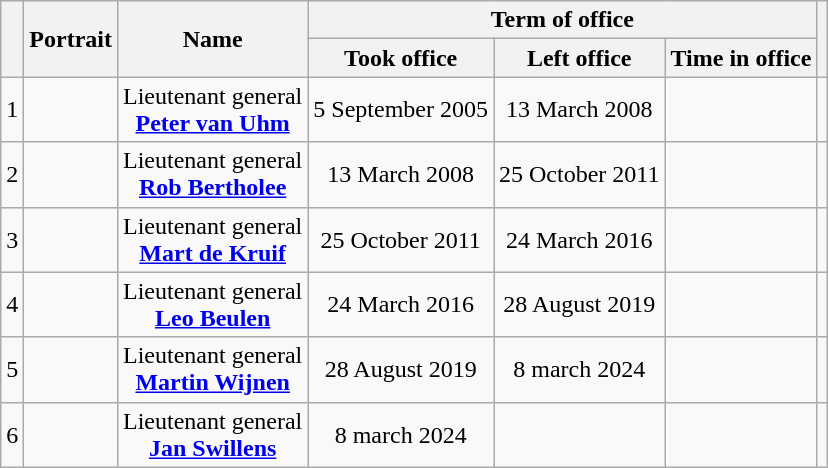<table class="wikitable" style="text-align:center">
<tr>
<th rowspan=2></th>
<th rowspan=2>Portrait</th>
<th rowspan=2>Name<br></th>
<th colspan=3>Term of office</th>
<th rowspan=2></th>
</tr>
<tr>
<th>Took office</th>
<th>Left office</th>
<th>Time in office</th>
</tr>
<tr>
<td>1</td>
<td></td>
<td>Lieutenant general<br><strong><a href='#'>Peter van Uhm</a></strong><br></td>
<td>5 September 2005</td>
<td>13 March 2008</td>
<td></td>
<td></td>
</tr>
<tr>
<td>2</td>
<td></td>
<td>Lieutenant general<br><strong><a href='#'>Rob Bertholee</a></strong><br></td>
<td>13 March 2008</td>
<td>25 October 2011</td>
<td></td>
<td></td>
</tr>
<tr>
<td>3</td>
<td></td>
<td>Lieutenant general<br><strong><a href='#'>Mart de Kruif</a></strong><br></td>
<td>25 October 2011</td>
<td>24 March 2016</td>
<td></td>
<td></td>
</tr>
<tr>
<td>4</td>
<td></td>
<td>Lieutenant general<br><strong><a href='#'>Leo Beulen</a></strong><br></td>
<td>24 March 2016</td>
<td>28 August 2019</td>
<td></td>
<td></td>
</tr>
<tr>
<td>5</td>
<td></td>
<td>Lieutenant general<br><strong><a href='#'>Martin Wijnen</a></strong><br></td>
<td>28 August 2019</td>
<td>8 march 2024</td>
<td></td>
</tr>
<tr>
<td>6</td>
<td></td>
<td>Lieutenant general<br><strong><a href='#'>Jan Swillens</a></strong><br></td>
<td>8 march 2024</td>
<td></td>
<td></td>
<td></td>
</tr>
</table>
